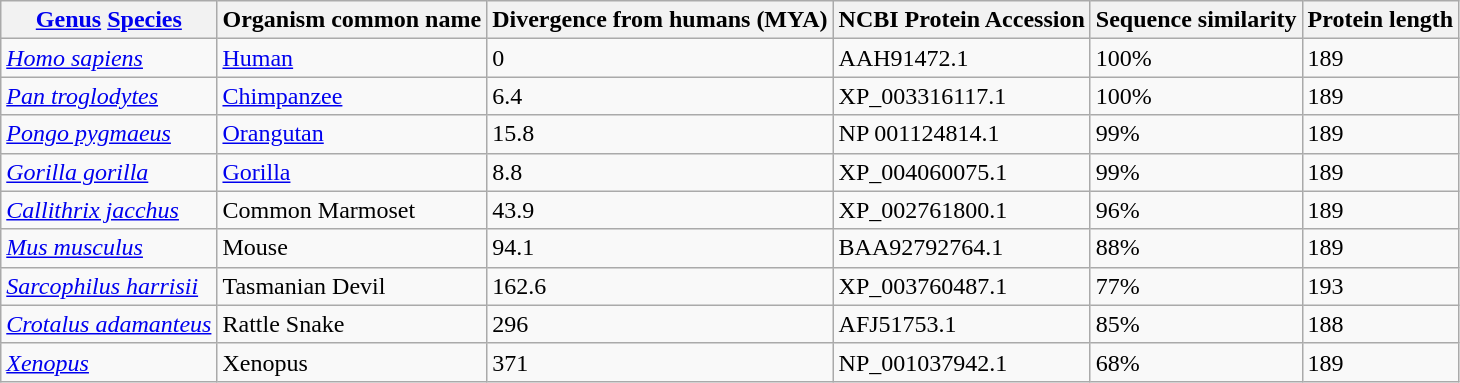<table class="wikitable sortable">
<tr>
<th><a href='#'>Genus</a> <a href='#'>Species</a></th>
<th>Organism common name</th>
<th>Divergence from humans (MYA)</th>
<th>NCBI Protein Accession</th>
<th>Sequence similarity</th>
<th>Protein length</th>
</tr>
<tr>
<td><em><a href='#'>Homo sapiens</a></em></td>
<td><a href='#'>Human</a></td>
<td>0</td>
<td>AAH91472.1</td>
<td>100%</td>
<td>189</td>
</tr>
<tr>
<td><em><a href='#'>Pan troglodytes</a></em></td>
<td><a href='#'>Chimpanzee</a></td>
<td>6.4</td>
<td>XP_003316117.1</td>
<td>100%</td>
<td>189</td>
</tr>
<tr>
<td><em><a href='#'>Pongo pygmaeus</a></em></td>
<td><a href='#'>Orangutan</a></td>
<td>15.8</td>
<td>NP 001124814.1</td>
<td>99%</td>
<td>189</td>
</tr>
<tr>
<td><em><a href='#'>Gorilla gorilla</a></em></td>
<td><a href='#'>Gorilla</a></td>
<td>8.8</td>
<td>XP_004060075.1</td>
<td>99%</td>
<td>189</td>
</tr>
<tr>
<td><em><a href='#'>Callithrix jacchus</a></em></td>
<td>Common Marmoset</td>
<td>43.9</td>
<td>XP_002761800.1</td>
<td>96%</td>
<td>189</td>
</tr>
<tr>
<td><em><a href='#'>Mus musculus</a></em></td>
<td>Mouse</td>
<td>94.1</td>
<td>BAA92792764.1</td>
<td>88%</td>
<td>189</td>
</tr>
<tr>
<td><em><a href='#'>Sarcophilus harrisii</a></em></td>
<td>Tasmanian Devil</td>
<td>162.6</td>
<td>XP_003760487.1</td>
<td>77%</td>
<td>193</td>
</tr>
<tr>
<td><em><a href='#'>Crotalus adamanteus</a></em></td>
<td>Rattle Snake</td>
<td>296</td>
<td>AFJ51753.1</td>
<td>85%</td>
<td>188</td>
</tr>
<tr>
<td><em><a href='#'>Xenopus</a></em></td>
<td>Xenopus</td>
<td>371</td>
<td>NP_001037942.1</td>
<td>68%</td>
<td>189</td>
</tr>
</table>
